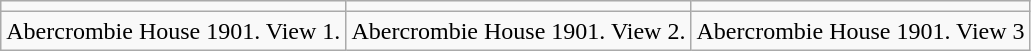<table class="wikitable" border="1">
<tr>
<td></td>
<td></td>
<td></td>
</tr>
<tr>
<td>Abercrombie House 1901. View 1.</td>
<td>Abercrombie House 1901. View 2.</td>
<td>Abercrombie House 1901. View 3</td>
</tr>
</table>
